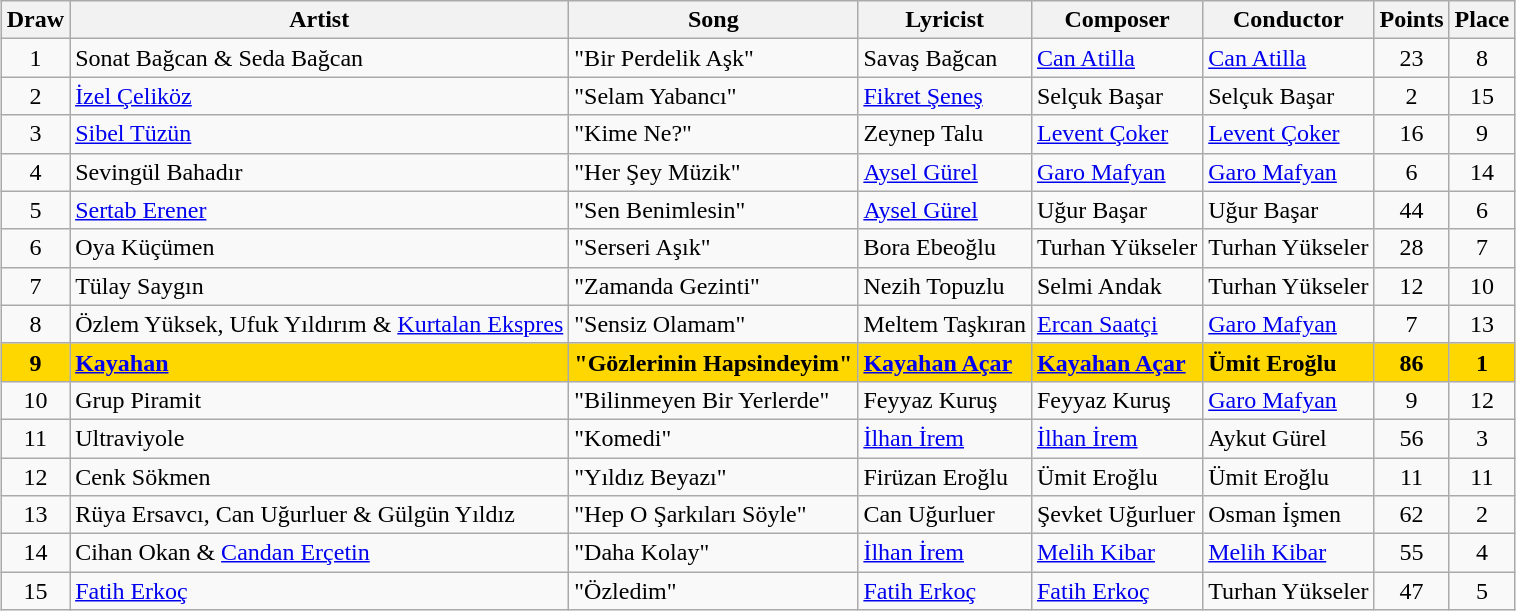<table class="sortable wikitable" style="margin: 1em auto 1em auto; text-align:center">
<tr>
<th>Draw</th>
<th>Artist</th>
<th>Song</th>
<th>Lyricist</th>
<th>Composer</th>
<th>Conductor</th>
<th>Points</th>
<th>Place</th>
</tr>
<tr>
<td>1</td>
<td align="left">Sonat Bağcan & Seda Bağcan</td>
<td align="left">"Bir Perdelik Aşk"</td>
<td align="left">Savaş Bağcan</td>
<td align="left"><a href='#'>Can Atilla</a></td>
<td align="left"><a href='#'>Can Atilla</a></td>
<td>23</td>
<td>8</td>
</tr>
<tr>
<td>2</td>
<td align="left"><a href='#'>İzel Çeliköz</a></td>
<td align="left">"Selam Yabancı"</td>
<td align="left"><a href='#'>Fikret Şeneş</a></td>
<td align="left">Selçuk Başar</td>
<td align="left">Selçuk Başar</td>
<td>2</td>
<td>15</td>
</tr>
<tr>
<td>3</td>
<td align="left"><a href='#'>Sibel Tüzün</a></td>
<td align="left">"Kime Ne?"</td>
<td align="left">Zeynep Talu</td>
<td align="left"><a href='#'>Levent Çoker</a></td>
<td align="left"><a href='#'>Levent Çoker</a></td>
<td>16</td>
<td>9</td>
</tr>
<tr>
<td>4</td>
<td align="left">Sevingül Bahadır</td>
<td align="left">"Her Şey Müzik"</td>
<td align="left"><a href='#'>Aysel Gürel</a></td>
<td align="left"><a href='#'>Garo Mafyan</a></td>
<td align="left"><a href='#'>Garo Mafyan</a></td>
<td>6</td>
<td>14</td>
</tr>
<tr>
<td>5</td>
<td align="left"><a href='#'>Sertab Erener</a></td>
<td align="left">"Sen Benimlesin"</td>
<td align="left"><a href='#'>Aysel Gürel</a></td>
<td align="left">Uğur Başar</td>
<td align="left">Uğur Başar</td>
<td>44</td>
<td>6</td>
</tr>
<tr>
<td>6</td>
<td align="left">Oya Küçümen</td>
<td align="left">"Serseri Aşık"</td>
<td align="left">Bora Ebeoğlu</td>
<td align="left">Turhan Yükseler</td>
<td align="left">Turhan Yükseler</td>
<td>28</td>
<td>7</td>
</tr>
<tr>
<td>7</td>
<td align="left">Tülay Saygın</td>
<td align="left">"Zamanda Gezinti"</td>
<td align="left">Nezih Topuzlu</td>
<td align="left">Selmi Andak</td>
<td align="left">Turhan Yükseler</td>
<td>12</td>
<td>10</td>
</tr>
<tr>
<td>8</td>
<td align="left">Özlem Yüksek, Ufuk Yıldırım & <a href='#'>Kurtalan Ekspres</a></td>
<td align="left">"Sensiz Olamam"</td>
<td align="left">Meltem Taşkıran</td>
<td align="left"><a href='#'>Ercan Saatçi</a></td>
<td align="left"><a href='#'>Garo Mafyan</a></td>
<td>7</td>
<td>13</td>
</tr>
<tr style="font-weight: bold; background: gold;">
<td>9</td>
<td align="left"><a href='#'>Kayahan</a></td>
<td align="left">"Gözlerinin Hapsindeyim"</td>
<td align="left"><a href='#'>Kayahan Açar</a></td>
<td align="left"><a href='#'>Kayahan Açar</a></td>
<td align="left">Ümit Eroğlu</td>
<td>86</td>
<td>1</td>
</tr>
<tr>
<td>10</td>
<td align="left">Grup Piramit</td>
<td align="left">"Bilinmeyen Bir Yerlerde"</td>
<td align="left">Feyyaz Kuruş</td>
<td align="left">Feyyaz Kuruş</td>
<td align="left"><a href='#'>Garo Mafyan</a></td>
<td>9</td>
<td>12</td>
</tr>
<tr>
<td>11</td>
<td align="left">Ultraviyole</td>
<td align="left">"Komedi"</td>
<td align="left"><a href='#'>İlhan İrem</a></td>
<td align="left"><a href='#'>İlhan İrem</a></td>
<td align="left">Aykut Gürel</td>
<td>56</td>
<td>3</td>
</tr>
<tr>
<td>12</td>
<td align="left">Cenk Sökmen</td>
<td align="left">"Yıldız Beyazı"</td>
<td align="left">Firüzan Eroğlu</td>
<td align="left">Ümit Eroğlu</td>
<td align="left">Ümit Eroğlu</td>
<td>11</td>
<td>11</td>
</tr>
<tr>
<td>13</td>
<td align="left">Rüya Ersavcı, Can Uğurluer & Gülgün Yıldız</td>
<td align="left">"Hep O Şarkıları Söyle"</td>
<td align="left">Can Uğurluer</td>
<td align="left">Şevket Uğurluer</td>
<td align="left">Osman İşmen</td>
<td>62</td>
<td>2</td>
</tr>
<tr>
<td>14</td>
<td align="left">Cihan Okan & <a href='#'>Candan Erçetin</a></td>
<td align="left">"Daha Kolay"</td>
<td align="left"><a href='#'>İlhan İrem</a></td>
<td align="left"><a href='#'>Melih Kibar</a></td>
<td align="left"><a href='#'>Melih Kibar</a></td>
<td>55</td>
<td>4</td>
</tr>
<tr>
<td>15</td>
<td align="left"><a href='#'>Fatih Erkoç</a></td>
<td align="left">"Özledim"</td>
<td align="left"><a href='#'>Fatih Erkoç</a></td>
<td align="left"><a href='#'>Fatih Erkoç</a></td>
<td align="left">Turhan Yükseler</td>
<td>47</td>
<td>5</td>
</tr>
</table>
